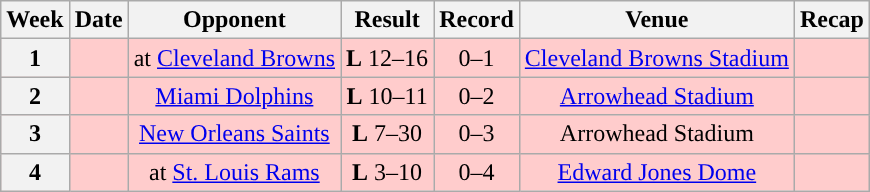<table class="wikitable" style="text-align:center">
<tr>
<th>Week</th>
<th>Date</th>
<th>Opponent</th>
<th>Result</th>
<th>Record</th>
<th>Venue</th>
<th>Recap</th>
</tr>
<tr style="background:#fcc">
<th>1</th>
<td></td>
<td>at  <a href='#'>Cleveland Browns</a></td>
<td><strong>L</strong> 12–16</td>
<td>0–1</td>
<td><a href='#'>Cleveland Browns Stadium</a></td>
<td></td>
</tr>
<tr style="background:#fcc">
<th>2</th>
<td></td>
<td><a href='#'>Miami Dolphins</a></td>
<td><strong>L</strong> 10–11</td>
<td>0–2</td>
<td><a href='#'>Arrowhead Stadium</a></td>
<td></td>
</tr>
<tr style="background:#fcc">
<th>3</th>
<td></td>
<td><a href='#'>New Orleans Saints</a></td>
<td><strong>L</strong> 7–30</td>
<td>0–3</td>
<td>Arrowhead Stadium</td>
<td></td>
</tr>
<tr style="background:#fcc">
<th>4</th>
<td></td>
<td>at <a href='#'>St. Louis Rams</a></td>
<td><strong>L</strong> 3–10</td>
<td>0–4</td>
<td><a href='#'>Edward Jones Dome</a></td>
<td></td>
</tr>
</table>
